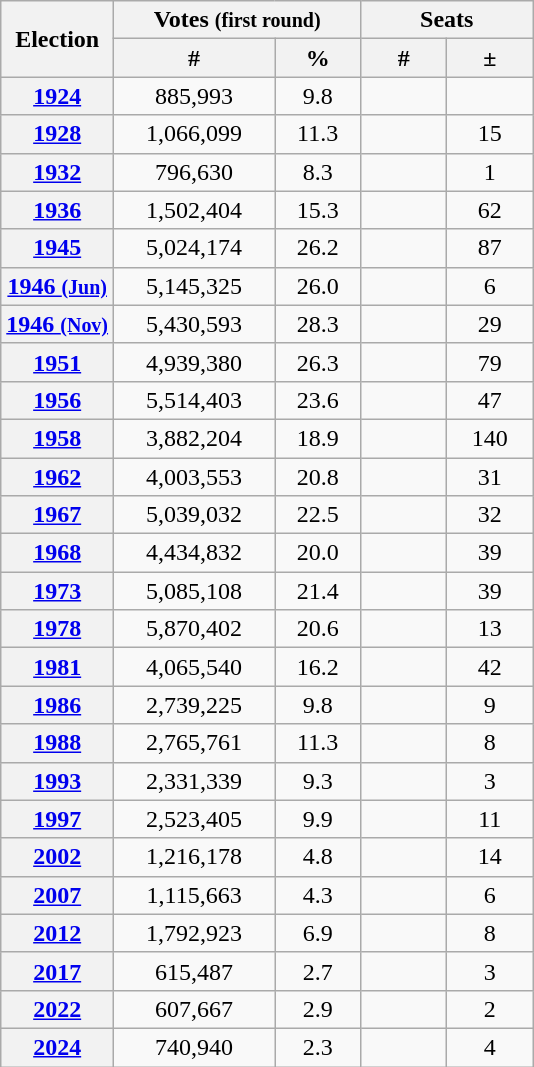<table class=wikitable style="text-align:center">
<tr>
<th rowspan=2>Election</th>
<th colspan=2>Votes <small>(first round)</small></th>
<th colspan=2>Seats</th>
</tr>
<tr>
<th style="width:100px">#</th>
<th style="width:50px">%</th>
<th style="width:50px">#</th>
<th style="width:50px">±</th>
</tr>
<tr>
<th><a href='#'>1924</a></th>
<td>885,993</td>
<td>9.8</td>
<td style="text-align:right;"></td>
<td></td>
</tr>
<tr>
<th><a href='#'>1928</a></th>
<td>1,066,099</td>
<td>11.3</td>
<td style="text-align:right;"></td>
<td> 15</td>
</tr>
<tr>
<th><a href='#'>1932</a></th>
<td>796,630</td>
<td>8.3</td>
<td style="text-align:right;"></td>
<td> 1</td>
</tr>
<tr>
<th><a href='#'>1936</a></th>
<td>1,502,404</td>
<td>15.3</td>
<td style="text-align:right;"></td>
<td> 62</td>
</tr>
<tr>
<th><a href='#'>1945</a></th>
<td>5,024,174</td>
<td>26.2</td>
<td style="text-align:right;"></td>
<td> 87</td>
</tr>
<tr>
<th><a href='#'>1946 <small>(Jun)</small></a></th>
<td>5,145,325</td>
<td>26.0</td>
<td style="text-align:right;"></td>
<td> 6</td>
</tr>
<tr>
<th><a href='#'>1946 <small>(Nov)</small></a></th>
<td>5,430,593</td>
<td>28.3</td>
<td style="text-align:right;"></td>
<td> 29</td>
</tr>
<tr>
<th><a href='#'>1951</a></th>
<td>4,939,380</td>
<td>26.3</td>
<td style="text-align:right;"></td>
<td> 79</td>
</tr>
<tr>
<th><a href='#'>1956</a></th>
<td>5,514,403</td>
<td>23.6</td>
<td style="text-align:right;"></td>
<td> 47</td>
</tr>
<tr>
<th><a href='#'>1958</a></th>
<td>3,882,204</td>
<td>18.9</td>
<td style="text-align:right;"></td>
<td> 140</td>
</tr>
<tr>
<th><a href='#'>1962</a></th>
<td>4,003,553</td>
<td>20.8</td>
<td style="text-align:right;"></td>
<td> 31</td>
</tr>
<tr>
<th><a href='#'>1967</a></th>
<td>5,039,032</td>
<td>22.5</td>
<td style="text-align:right;"></td>
<td> 32</td>
</tr>
<tr>
<th><a href='#'>1968</a></th>
<td>4,434,832</td>
<td>20.0</td>
<td style="text-align:right;"></td>
<td> 39</td>
</tr>
<tr>
<th><a href='#'>1973</a></th>
<td>5,085,108</td>
<td>21.4</td>
<td style="text-align:right;"></td>
<td> 39</td>
</tr>
<tr>
<th><a href='#'>1978</a></th>
<td>5,870,402</td>
<td>20.6</td>
<td style="text-align:right;"></td>
<td> 13</td>
</tr>
<tr>
<th><a href='#'>1981</a></th>
<td>4,065,540</td>
<td>16.2</td>
<td style="text-align:right;"></td>
<td> 42</td>
</tr>
<tr>
<th><a href='#'>1986</a></th>
<td>2,739,225</td>
<td>9.8</td>
<td style="text-align:right;"></td>
<td> 9</td>
</tr>
<tr>
<th><a href='#'>1988</a></th>
<td>2,765,761</td>
<td>11.3</td>
<td style="text-align:right;"></td>
<td> 8</td>
</tr>
<tr>
<th><a href='#'>1993</a></th>
<td>2,331,339</td>
<td>9.3</td>
<td style="text-align:right;"></td>
<td> 3</td>
</tr>
<tr>
<th><a href='#'>1997</a></th>
<td>2,523,405</td>
<td>9.9</td>
<td style="text-align:right;"></td>
<td> 11</td>
</tr>
<tr>
<th><a href='#'>2002</a></th>
<td>1,216,178</td>
<td>4.8</td>
<td style="text-align:right;"></td>
<td> 14</td>
</tr>
<tr>
<th><a href='#'>2007</a></th>
<td>1,115,663</td>
<td>4.3</td>
<td style="text-align:right;"></td>
<td> 6</td>
</tr>
<tr>
<th><a href='#'>2012</a></th>
<td>1,792,923</td>
<td>6.9</td>
<td style="text-align:right;"></td>
<td> 8</td>
</tr>
<tr>
<th><a href='#'>2017</a></th>
<td>615,487</td>
<td>2.7</td>
<td style="text-align:right;"></td>
<td> 3</td>
</tr>
<tr>
<th><a href='#'>2022</a></th>
<td>607,667</td>
<td>2.9</td>
<td style="text-align:right;"></td>
<td> 2</td>
</tr>
<tr>
<th><a href='#'>2024</a></th>
<td>740,940</td>
<td>2.3</td>
<td style="text-align:right;"></td>
<td> 4</td>
</tr>
</table>
